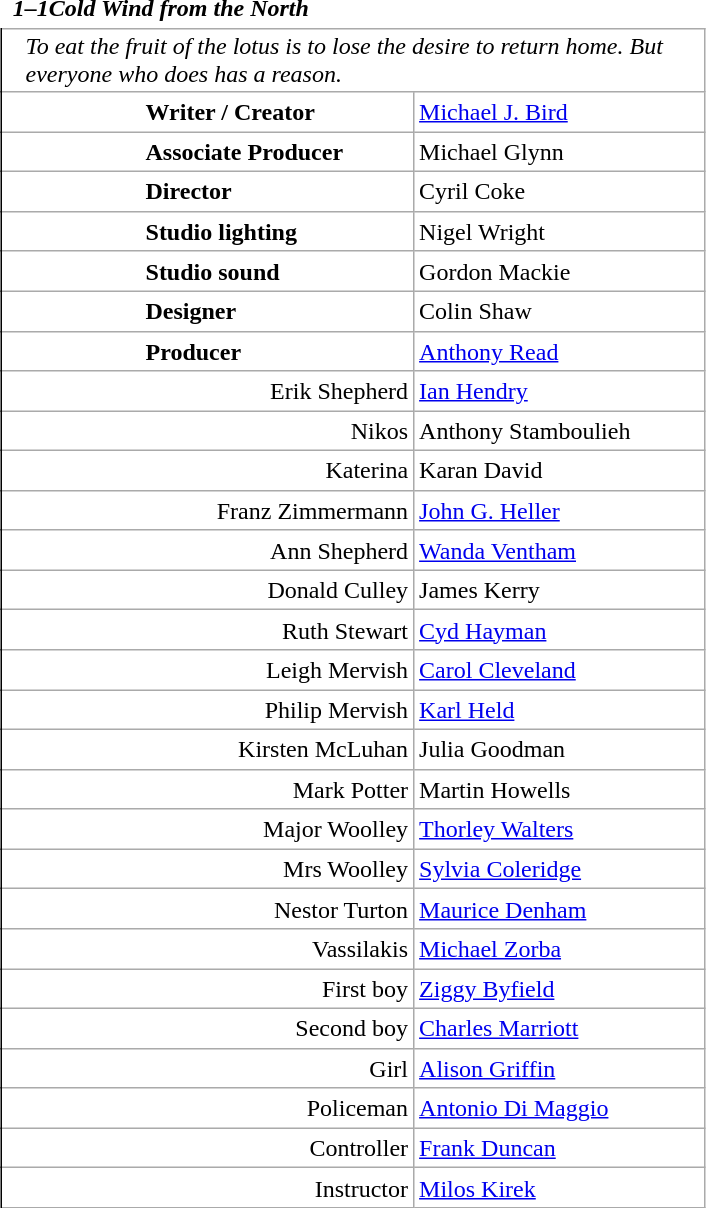<table class="wikitable mw-collapsible mw-collapsed" style="vertical-align:top;margin:auto 2em;line-height:1.2;max-width:33em;background-color:inherit;border:none;display: inline-table;">
<tr>
<td class=unsortable style="border:hidden;line-height:1.67;margin-left:-1em;text-align:center;padding-left:0.5em;min-width:1.0em;"></td>
<td class=unsortable style="border-style:none;padding-left:0.5em;text-align:left;min-width:16.5em;font-weight:700;font-style:italic;">1–1Cold Wind from the North</td>
<td class=unsortable style="border-style:none;text-align:right;font-weight:normal;font-family:Courier;font-size:95%;letter-spacing:-1pt;min-width:8.5em;padding-right:0.2em;"></td>
<td class=unsortable style="border-style:none;min-width:3.5em;padding-left:0;"></td>
<td class=unsortable style="border:hidden;min-width:3.5em;font-size:95%;"></td>
</tr>
<tr>
<td rowspan=100 style="border:none thin;border-right-style :solid;"></td>
<td colspan=3 style="text-align:left;padding:0.1em 1em;font-style:italic;border:hidden hidden solid hidden thin;">To eat the fruit of the lotus is to lose the desire to return home. But everyone who does has a reason.</td>
</tr>
<tr>
<td style="text-align:left;padding-left:6.0em;font-weight:bold;">Writer / Creator</td>
<td colspan=2><a href='#'>Michael J. Bird</a></td>
</tr>
<tr>
<td style="text-align:left;padding-left:6.0em;font-weight:bold;">Associate Producer</td>
<td colspan=2>Michael Glynn</td>
</tr>
<tr>
<td style="text-align:left;padding-left:6.0em;font-weight:bold;">Director</td>
<td colspan=2>Cyril Coke</td>
</tr>
<tr>
<td style="text-align:left;padding-left:6.0em;font-weight:bold;">Studio lighting</td>
<td colspan=2>Nigel Wright</td>
</tr>
<tr>
<td style="text-align:left;padding-left:6.0em;font-weight:bold;">Studio sound</td>
<td colspan=2>Gordon Mackie</td>
</tr>
<tr>
<td style="text-align:left;padding-left:6.0em;font-weight:bold;">Designer</td>
<td colspan=2>Colin Shaw</td>
</tr>
<tr>
<td style="text-align:left;padding-left:6.0em;font-weight:bold;">Producer</td>
<td colspan=2><a href='#'>Anthony Read</a></td>
</tr>
<tr>
<td style="text-align:right;">Erik Shepherd</td>
<td colspan=2><a href='#'>Ian Hendry</a></td>
</tr>
<tr>
<td style="text-align:right;">Nikos</td>
<td colspan=2>Anthony Stamboulieh</td>
</tr>
<tr>
<td style="text-align:right;">Katerina</td>
<td colspan=2>Karan David</td>
</tr>
<tr>
<td style="text-align:right;">Franz Zimmermann</td>
<td colspan=2><a href='#'>John G. Heller</a></td>
</tr>
<tr>
<td style="text-align:right;">Ann Shepherd</td>
<td colspan=2><a href='#'>Wanda Ventham</a></td>
</tr>
<tr>
<td style="text-align:right;">Donald Culley</td>
<td colspan=2>James Kerry</td>
</tr>
<tr>
<td style="text-align:right;">Ruth Stewart</td>
<td colspan=2><a href='#'>Cyd Hayman</a></td>
</tr>
<tr>
<td style="text-align:right;">Leigh Mervish</td>
<td colspan=2><a href='#'>Carol Cleveland</a></td>
</tr>
<tr>
<td style="text-align:right;">Philip Mervish</td>
<td colspan=2><a href='#'>Karl Held</a></td>
</tr>
<tr>
<td style="text-align:right;">Kirsten McLuhan</td>
<td colspan=2>Julia Goodman</td>
</tr>
<tr>
<td style="text-align:right;">Mark Potter</td>
<td colspan=2>Martin Howells</td>
</tr>
<tr>
<td style="text-align:right;">Major Woolley</td>
<td colspan=2><a href='#'>Thorley Walters</a></td>
</tr>
<tr>
<td style="text-align:right;">Mrs Woolley</td>
<td colspan=2><a href='#'>Sylvia Coleridge</a></td>
</tr>
<tr>
<td style="text-align:right;">Nestor Turton</td>
<td colspan=2><a href='#'>Maurice Denham</a></td>
</tr>
<tr>
<td style="text-align:right;">Vassilakis</td>
<td colspan=2><a href='#'>Michael Zorba</a></td>
</tr>
<tr>
<td style="text-align:right;">First boy</td>
<td colspan=2><a href='#'>Ziggy Byfield</a></td>
</tr>
<tr>
<td style="text-align:right;">Second boy</td>
<td colspan=2><a href='#'>Charles Marriott</a></td>
</tr>
<tr>
<td style="text-align:right;">Girl</td>
<td colspan=2><a href='#'>Alison Griffin</a></td>
</tr>
<tr>
<td style="text-align:right;">Policeman</td>
<td colspan=2><a href='#'>Antonio Di Maggio</a></td>
</tr>
<tr>
<td style="text-align:right;">Controller</td>
<td colspan=2><a href='#'>Frank Duncan</a></td>
</tr>
<tr>
<td style="text-align:right;">Instructor</td>
<td colspan=2><a href='#'>Milos Kirek</a></td>
</tr>
</table>
